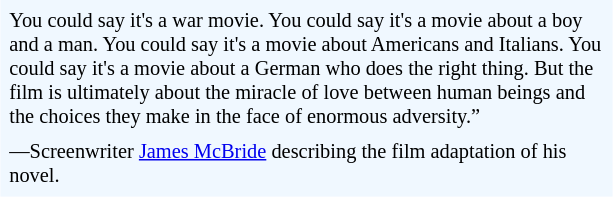<table class="toccolours" style="float: right; margin-left: 1em; margin-right: 2em; font-size: 85%; background:#F0F8FF; color:black; width:30em; max-width: 40%;" cellspacing="5">
<tr>
<td style="text-align: left;">You could say it's a war movie. You could say it's a movie about a boy and a man. You could say it's a movie about Americans and Italians. You could say it's a movie about a German who does the right thing. But the film is ultimately about the miracle of love between human beings and the choices they make in the face of enormous adversity.”</td>
</tr>
<tr>
<td style="text-align: left;">—Screenwriter <a href='#'>James McBride</a> describing the film adaptation of his novel. </td>
</tr>
</table>
